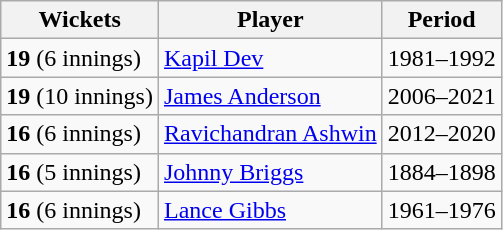<table class="wikitable">
<tr>
<th>Wickets</th>
<th>Player</th>
<th>Period</th>
</tr>
<tr>
<td><strong>19</strong> (6 innings)</td>
<td> <a href='#'>Kapil Dev</a></td>
<td>1981–1992</td>
</tr>
<tr>
<td><strong>19</strong> (10 innings)</td>
<td> <a href='#'>James Anderson</a></td>
<td>2006–2021</td>
</tr>
<tr>
<td><strong>16</strong> (6 innings)</td>
<td> <a href='#'>Ravichandran Ashwin</a></td>
<td>2012–2020</td>
</tr>
<tr>
<td><strong>16</strong> (5 innings)</td>
<td> <a href='#'>Johnny Briggs</a></td>
<td>1884–1898</td>
</tr>
<tr>
<td><strong>16</strong> (6 innings)</td>
<td> <a href='#'>Lance Gibbs</a></td>
<td>1961–1976</td>
</tr>
</table>
